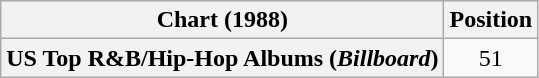<table class="wikitable plainrowheaders" style="text-align:center">
<tr>
<th scope="col">Chart (1988)</th>
<th scope="col">Position</th>
</tr>
<tr>
<th scope="row">US Top R&B/Hip-Hop Albums (<em>Billboard</em>)</th>
<td>51</td>
</tr>
</table>
